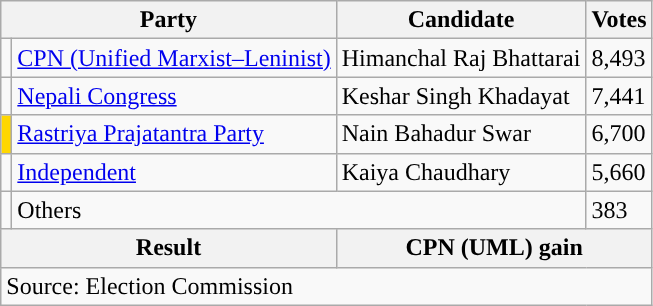<table class="wikitable">
<tr>
<th colspan="2">Party</th>
<th>Candidate</th>
<th>Votes</th>
</tr>
<tr>
<td style="background-color:"></td>
<td><a href='#'>CPN (Unified Marxist–Leninist)</a></td>
<td>Himanchal Raj Bhattarai</td>
<td>8,493</td>
</tr>
<tr>
<td style="background-color:"></td>
<td><a href='#'>Nepali Congress</a></td>
<td>Keshar Singh Khadayat</td>
<td>7,441</td>
</tr>
<tr>
<td style="background-color:gold"></td>
<td><a href='#'>Rastriya Prajatantra Party</a></td>
<td>Nain Bahadur Swar</td>
<td>6,700</td>
</tr>
<tr>
<td style="background-color:"></td>
<td><a href='#'>Independent</a></td>
<td>Kaiya Chaudhary</td>
<td>5,660</td>
</tr>
<tr>
<td></td>
<td colspan="2">Others</td>
<td>383</td>
</tr>
<tr>
<th colspan="2">Result</th>
<th colspan="2">CPN (UML) gain</th>
</tr>
<tr>
<td colspan="4">Source: Election Commission</td>
</tr>
</table>
